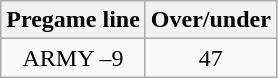<table class="wikitable">
<tr align="center">
<th style=>Pregame line</th>
<th style=>Over/under</th>
</tr>
<tr align="center">
<td>ARMY –9</td>
<td>47</td>
</tr>
</table>
